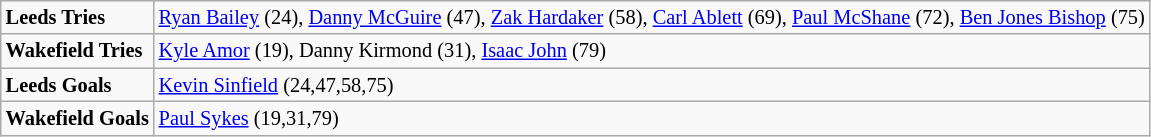<table class="wikitable" style="font-size:85%;">
<tr>
<td><strong>Leeds Tries</strong></td>
<td><a href='#'>Ryan Bailey</a> (24), <a href='#'>Danny McGuire</a> (47), <a href='#'>Zak Hardaker</a> (58), <a href='#'>Carl Ablett</a> (69), <a href='#'>Paul McShane</a> (72), <a href='#'>Ben Jones Bishop</a> (75)</td>
</tr>
<tr>
<td><strong>Wakefield Tries</strong></td>
<td><a href='#'>Kyle Amor</a> (19), Danny Kirmond (31), <a href='#'>Isaac John</a> (79)</td>
</tr>
<tr>
<td><strong>Leeds Goals</strong></td>
<td><a href='#'>Kevin Sinfield</a> (24,47,58,75)</td>
</tr>
<tr>
<td><strong>Wakefield Goals</strong></td>
<td><a href='#'>Paul Sykes</a> (19,31,79)</td>
</tr>
</table>
